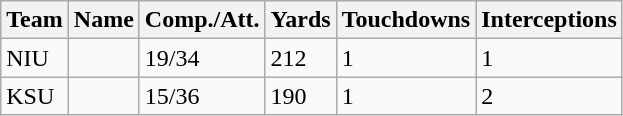<table class="wikitable sortable">
<tr>
<th>Team</th>
<th>Name</th>
<th>Comp./Att.</th>
<th>Yards</th>
<th>Touchdowns</th>
<th>Interceptions</th>
</tr>
<tr>
<td>NIU</td>
<td></td>
<td>19/34</td>
<td>212</td>
<td>1</td>
<td>1</td>
</tr>
<tr>
<td>KSU</td>
<td></td>
<td>15/36</td>
<td>190</td>
<td>1</td>
<td>2</td>
</tr>
</table>
